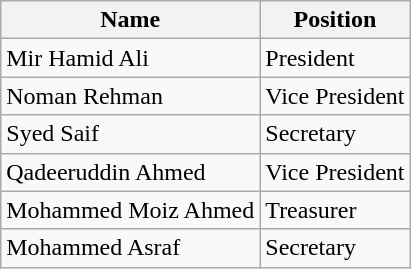<table class="wikitable">
<tr>
<th>Name</th>
<th>Position</th>
</tr>
<tr>
<td>Mir Hamid Ali</td>
<td>President</td>
</tr>
<tr>
<td>Noman Rehman</td>
<td>Vice President</td>
</tr>
<tr>
<td>Syed Saif</td>
<td>Secretary</td>
</tr>
<tr>
<td>Qadeeruddin Ahmed</td>
<td>Vice President</td>
</tr>
<tr>
<td>Mohammed Moiz Ahmed</td>
<td>Treasurer</td>
</tr>
<tr>
<td>Mohammed Asraf</td>
<td>Secretary</td>
</tr>
</table>
